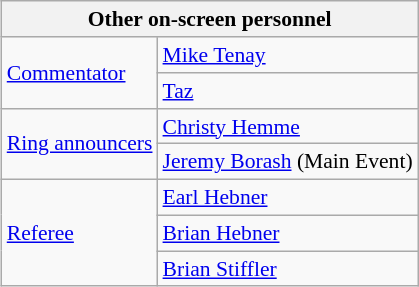<table align="right" class="wikitable" style="border:1px; font-size:90%; margin-left:1em;">
<tr>
<th colspan="2" width="250"><strong>Other on-screen personnel</strong></th>
</tr>
<tr>
<td rowspan=2><a href='#'>Commentator</a></td>
<td><a href='#'>Mike Tenay</a></td>
</tr>
<tr>
<td><a href='#'>Taz</a></td>
</tr>
<tr>
<td rowspan=2><a href='#'>Ring announcers</a></td>
<td><a href='#'>Christy Hemme</a></td>
</tr>
<tr>
<td><a href='#'>Jeremy Borash</a> (Main Event)</td>
</tr>
<tr>
<td rowspan=3><a href='#'>Referee</a></td>
<td><a href='#'>Earl Hebner</a></td>
</tr>
<tr>
<td><a href='#'>Brian Hebner</a></td>
</tr>
<tr>
<td><a href='#'>Brian Stiffler</a></td>
</tr>
<tr>
</tr>
</table>
